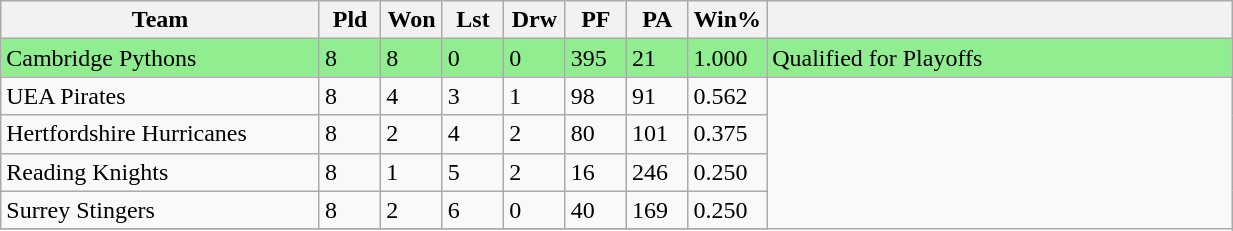<table class="wikitable" width=65%">
<tr>
<th width=26%>Team</th>
<th width=5%>Pld</th>
<th width=5%>Won</th>
<th width=5%>Lst</th>
<th width=5%>Drw</th>
<th width=5%>PF</th>
<th width=5%>PA</th>
<th width=6%>Win%</th>
<th width=38%></th>
</tr>
<tr style="background:lightgreen">
<td>Cambridge Pythons</td>
<td>8</td>
<td>8</td>
<td>0</td>
<td>0</td>
<td>395</td>
<td>21</td>
<td>1.000</td>
<td>Qualified for Playoffs</td>
</tr>
<tr>
<td>UEA Pirates</td>
<td>8</td>
<td>4</td>
<td>3</td>
<td>1</td>
<td>98</td>
<td>91</td>
<td>0.562</td>
</tr>
<tr>
<td>Hertfordshire Hurricanes</td>
<td>8</td>
<td>2</td>
<td>4</td>
<td>2</td>
<td>80</td>
<td>101</td>
<td>0.375</td>
</tr>
<tr>
<td>Reading Knights</td>
<td>8</td>
<td>1</td>
<td>5</td>
<td>2</td>
<td>16</td>
<td>246</td>
<td>0.250</td>
</tr>
<tr>
<td>Surrey Stingers</td>
<td>8</td>
<td>2</td>
<td>6</td>
<td>0</td>
<td>40</td>
<td>169</td>
<td>0.250</td>
</tr>
<tr>
</tr>
</table>
